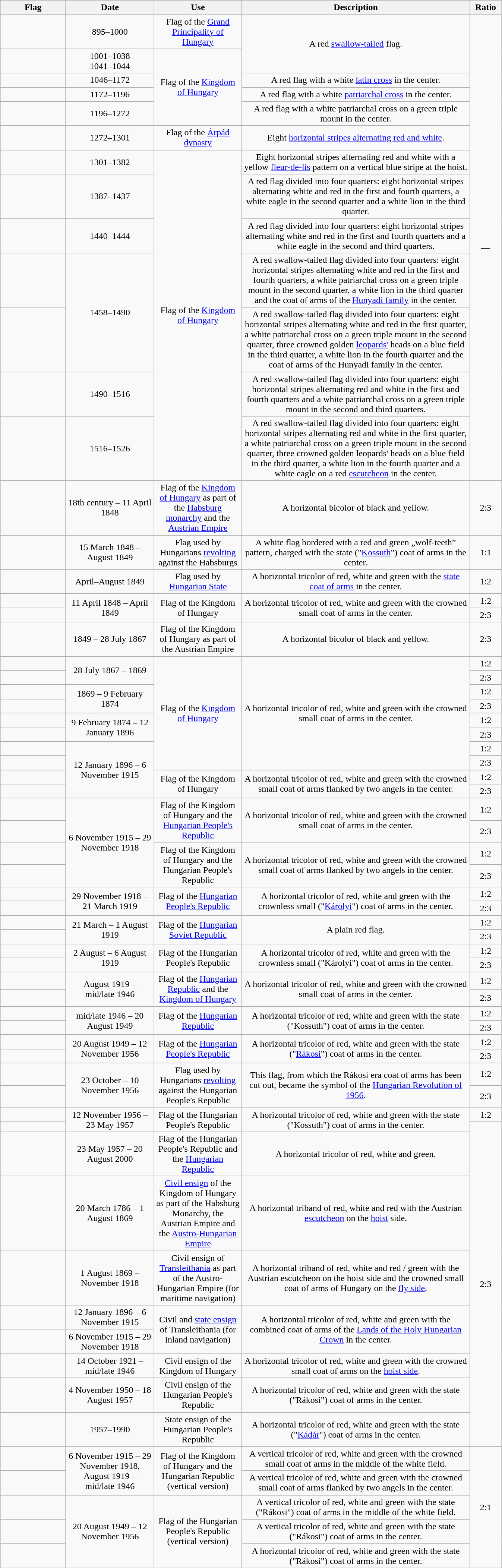<table class="wikitable" style="text-align:center;">
<tr>
<th width="110">Flag</th>
<th width="150">Date</th>
<th width="150">Use</th>
<th width="400">Description</th>
<th width="50">Ratio</th>
</tr>
<tr>
<td></td>
<td>895–1000</td>
<td>Flag of the <a href='#'>Grand Principality of Hungary</a></td>
<td rowspan="2">A red <a href='#'>swallow-tailed</a> flag.</td>
<td rowspan="13">—</td>
</tr>
<tr>
<td></td>
<td>1001–1038<br>1041–1044</td>
<td rowspan="4">Flag of the <a href='#'>Kingdom of Hungary</a></td>
</tr>
<tr>
<td></td>
<td>1046–1172</td>
<td>A red flag with a white <a href='#'>latin cross</a> in the center.</td>
</tr>
<tr>
<td></td>
<td>1172–1196</td>
<td>A red flag with a white <a href='#'>patriarchal cross</a> in the center.</td>
</tr>
<tr>
<td></td>
<td>1196–1272</td>
<td>A red flag with a white patriarchal cross on a green triple mount in the center.</td>
</tr>
<tr>
<td></td>
<td>1272–1301</td>
<td>Flag of the <a href='#'>Árpád dynasty</a></td>
<td>Eight <a href='#'>horizontal stripes alternating red and white</a>.</td>
</tr>
<tr>
<td></td>
<td>1301–1382</td>
<td rowspan="7">Flag of the <a href='#'>Kingdom of Hungary</a></td>
<td>Eight horizontal stripes alternating red and white with a yellow <a href='#'>fleur-de-lis</a> pattern on a vertical blue stripe at the hoist.</td>
</tr>
<tr>
<td></td>
<td>1387–1437</td>
<td>A red flag divided into four quarters: eight horizontal stripes alternating white and red in the first and fourth quarters, a white eagle in the second quarter and a white lion in the third quarter.</td>
</tr>
<tr>
<td></td>
<td>1440–1444</td>
<td>A red flag divided into four quarters: eight horizontal stripes alternating white and red in the first and fourth quarters and a white eagle in the second and third quarters.</td>
</tr>
<tr>
<td></td>
<td rowspan="2">1458–1490</td>
<td>A red swallow-tailed flag divided into four quarters: eight horizontal stripes alternating white and red in the first and fourth quarters, a white patriarchal cross on a green triple mount in the second quarter, a white lion in the third quarter and the coat of arms of the <a href='#'>Hunyadi family</a> in the center.</td>
</tr>
<tr>
<td></td>
<td>A red swallow-tailed flag divided into four quarters: eight horizontal stripes alternating white and red in the first quarter, a white patriarchal cross on a green triple mount in the second quarter, three crowned golden <a href='#'>leopards'</a> heads on a blue field in the third quarter, a white lion in the fourth quarter and the coat of arms of the Hunyadi family in the center.</td>
</tr>
<tr>
<td></td>
<td>1490–1516</td>
<td>A red swallow-tailed flag divided into four quarters: eight horizontal stripes alternating red and white in the first and fourth quarters and a white patriarchal cross on a green triple mount in the second and third quarters.</td>
</tr>
<tr>
<td></td>
<td>1516–1526</td>
<td>A red swallow-tailed flag divided into four quarters: eight horizontal stripes alternating red and white in the first quarter, a white patriarchal cross on a green triple mount in the second quarter, three crowned golden leopards' heads on a blue field in the third quarter, a white lion in the fourth quarter and a white eagle on a red <a href='#'>escutcheon</a> in the center.</td>
</tr>
<tr>
<td></td>
<td>18th century – 11 April 1848</td>
<td>Flag of the <a href='#'>Kingdom of Hungary</a> as part of the <a href='#'>Habsburg monarchy</a> and the <a href='#'>Austrian Empire</a></td>
<td>A horizontal bicolor of black and yellow.</td>
<td>2:3</td>
</tr>
<tr>
<td></td>
<td>15 March 1848 – August 1849</td>
<td>Flag used by Hungarians <a href='#'>revolting</a> against the Habsburgs</td>
<td>A white flag bordered with a red and green „wolf-teeth” pattern, charged with the state ("<a href='#'>Kossuth</a>") coat of arms in the center.</td>
<td>1:1</td>
</tr>
<tr>
<td></td>
<td>April–August 1849</td>
<td>Flag used by  <a href='#'>Hungarian State</a></td>
<td>A horizontal tricolor of red, white and green with the <a href='#'>state coat of arms</a> in the center.</td>
<td>1:2</td>
</tr>
<tr>
<td></td>
<td rowspan="2">11 April 1848 – April 1849</td>
<td rowspan="2">Flag of the Kingdom of Hungary</td>
<td rowspan="2">A horizontal tricolor of red, white and green with the crowned small coat of arms in the center.</td>
<td>1:2</td>
</tr>
<tr>
<td></td>
<td>2:3</td>
</tr>
<tr>
<td></td>
<td>1849 – 28 July 1867</td>
<td>Flag of the Kingdom of Hungary as part of the Austrian Empire</td>
<td>A horizontal bicolor of black and yellow.</td>
<td>2:3</td>
</tr>
<tr>
<td></td>
<td rowspan="2">28 July 1867 – 1869</td>
<td rowspan="8">Flag of the <a href='#'>Kingdom of Hungary</a></td>
<td rowspan="8">A horizontal tricolor of red, white and green with the crowned small coat of arms in the center.</td>
<td>1:2</td>
</tr>
<tr>
<td></td>
<td>2:3</td>
</tr>
<tr>
<td></td>
<td rowspan="2">1869 – 9 February 1874</td>
<td>1:2</td>
</tr>
<tr>
<td></td>
<td>2:3</td>
</tr>
<tr>
<td></td>
<td rowspan="2">9 February 1874 – 12 January 1896</td>
<td>1:2</td>
</tr>
<tr>
<td></td>
<td>2:3</td>
</tr>
<tr>
<td></td>
<td rowspan="4">12 January 1896 – 6 November 1915</td>
<td>1:2</td>
</tr>
<tr>
<td></td>
<td>2:3</td>
</tr>
<tr>
<td></td>
<td rowspan="2">Flag of the Kingdom of Hungary </td>
<td rowspan="2">A horizontal tricolor of red, white and green with the crowned small coat of arms flanked by two angels in the center.</td>
<td>1:2</td>
</tr>
<tr>
<td></td>
<td>2:3</td>
</tr>
<tr>
<td></td>
<td rowspan="4">6 November 1915 – 29 November 1918</td>
<td rowspan="2">Flag of the Kingdom of Hungary and the <a href='#'>Hungarian People's Republic</a></td>
<td rowspan="2">A horizontal tricolor of red, white and green with the crowned small coat of arms in the center.</td>
<td>1:2</td>
</tr>
<tr>
<td></td>
<td>2:3</td>
</tr>
<tr>
<td></td>
<td rowspan="2">Flag of the Kingdom of Hungary and the Hungarian People's Republic </td>
<td rowspan="2">A horizontal tricolor of red, white and green with the crowned small coat of arms flanked by two angels in the center.</td>
<td>1:2</td>
</tr>
<tr>
<td></td>
<td>2:3</td>
</tr>
<tr>
<td></td>
<td rowspan="2">29 November 1918 – 21 March 1919</td>
<td rowspan="2">Flag of the <a href='#'>Hungarian People's Republic</a></td>
<td rowspan="2">A horizontal tricolor of red, white and green with the crownless small ("<a href='#'>Károlyi</a>") coat of arms in the center.</td>
<td>1:2</td>
</tr>
<tr>
<td></td>
<td>2:3</td>
</tr>
<tr>
<td></td>
<td rowspan="2">21 March – 1 August 1919</td>
<td rowspan="2">Flag of the <a href='#'>Hungarian Soviet Republic</a></td>
<td rowspan="2">A plain red flag.</td>
<td>1:2</td>
</tr>
<tr>
<td></td>
<td>2:3</td>
</tr>
<tr>
<td></td>
<td rowspan="2">2 August – 6 August 1919</td>
<td rowspan="2">Flag of the Hungarian People's Republic</td>
<td rowspan="2">A horizontal tricolor of red, white and green with the crownless small ("Károlyi") coat of arms in the center.</td>
<td>1:2</td>
</tr>
<tr>
<td></td>
<td>2:3</td>
</tr>
<tr>
<td></td>
<td rowspan="2">August 1919 – mid/late 1946</td>
<td rowspan="2">Flag of the <a href='#'>Hungarian Republic</a> and the <a href='#'>Kingdom of Hungary</a></td>
<td rowspan="2">A horizontal tricolor of red, white and green with the crowned small coat of arms in the center.</td>
<td>1:2</td>
</tr>
<tr>
<td></td>
<td>2:3</td>
</tr>
<tr>
<td></td>
<td rowspan="2">mid/late 1946 – 20 August 1949</td>
<td rowspan="2">Flag of the <a href='#'>Hungarian Republic</a></td>
<td rowspan="2">A horizontal tricolor of red, white and green with the state ("Kossuth") coat of arms in the center.</td>
<td>1:2</td>
</tr>
<tr>
<td></td>
<td>2:3</td>
</tr>
<tr>
<td></td>
<td rowspan="2">20 August 1949 – 12 November 1956</td>
<td rowspan="2">Flag of the <a href='#'>Hungarian People's Republic</a></td>
<td rowspan="2">A horizontal tricolor of red, white and green with the state ("<a href='#'>Rákosi</a>") coat of arms in the center.</td>
<td>1:2</td>
</tr>
<tr>
<td></td>
<td>2:3</td>
</tr>
<tr>
<td></td>
<td rowspan="2">23 October – 10 November 1956</td>
<td rowspan="2">Flag used by Hungarians <a href='#'>revolting</a> against the Hungarian People's Republic</td>
<td rowspan="2">This flag, from which the Rákosi era coat of arms has been cut out, became the symbol of the <a href='#'>Hungarian Revolution of 1956</a>.</td>
<td>1:2</td>
</tr>
<tr>
<td></td>
<td>2:3</td>
</tr>
<tr>
<td></td>
<td rowspan="2">12 November 1956 – 23 May 1957</td>
<td rowspan="2">Flag of the Hungarian People's Republic</td>
<td rowspan="2">A horizontal tricolor of red, white and green with the state ("Kossuth") coat of arms in the center.</td>
<td>1:2</td>
</tr>
<tr>
<td></td>
<td rowspan="9">2:3</td>
</tr>
<tr>
<td></td>
<td>23 May 1957 – 20 August 2000</td>
<td>Flag of the Hungarian People's Republic and the <a href='#'>Hungarian Republic</a></td>
<td>A horizontal tricolor of red, white and green.</td>
</tr>
<tr>
<td></td>
<td>20 March 1786 – 1 August 1869</td>
<td><a href='#'>Civil ensign</a> of the Kingdom of Hungary as part of the Habsburg Monarchy, the Austrian Empire and the <a href='#'>Austro-Hungarian Empire</a></td>
<td>A horizontal triband of red, white and red with the Austrian <a href='#'>escutcheon</a> on the <a href='#'>hoist</a> side.</td>
</tr>
<tr>
<td></td>
<td>1 August 1869 – November 1918</td>
<td>Civil ensign of <a href='#'>Transleithania</a> as part of the Austro-Hungarian Empire (for maritime navigation)</td>
<td>A horizontal triband of red, white and red / green with the Austrian escutcheon on the hoist side and the crowned small coat of arms of Hungary on the <a href='#'>fly side</a>.</td>
</tr>
<tr>
<td></td>
<td>12 January 1896 – 6 November 1915</td>
<td rowspan="2">Civil and <a href='#'>state ensign</a> of Transleithania (for inland navigation)</td>
<td rowspan="2">A horizontal tricolor of red, white and green with the combined coat of arms of the <a href='#'>Lands of the Holy Hungarian Crown</a> in the center.</td>
</tr>
<tr>
<td></td>
<td>6 November 1915 – 29 November 1918</td>
</tr>
<tr>
<td></td>
<td>14 October 1921 – mid/late 1946</td>
<td>Civil ensign of the Kingdom of Hungary</td>
<td>A horizontal tricolor of red, white and green with the crowned small coat of arms on the <a href='#'>hoist side</a>.</td>
</tr>
<tr>
<td></td>
<td>4 November 1950 – 18 August 1957</td>
<td>Civil ensign of the Hungarian People's Republic</td>
<td>A horizontal tricolor of red, white and green with the state ("Rákosi") coat of arms in the center.</td>
</tr>
<tr>
<td></td>
<td>1957–1990</td>
<td>State ensign of the Hungarian People's Republic</td>
<td>A horizontal tricolor of red, white and green with the state ("<a href='#'>Kádár</a>") coat of arms in the center.</td>
</tr>
<tr>
<td></td>
<td rowspan="2">6 November 1915 – 29 November 1918,<br>August 1919 – mid/late 1946</td>
<td rowspan="2">Flag of the Kingdom of Hungary and the Hungarian Republic (vertical version)</td>
<td>A vertical tricolor of red, white and green with the crowned small coat of arms in the middle of the white field.</td>
<td rowspan="5">2:1</td>
</tr>
<tr>
<td></td>
<td>A vertical tricolor of red, white and green with the crowned small coat of arms flanked by two angels in the center.</td>
</tr>
<tr>
<td></td>
<td rowspan="3">20 August 1949 – 12 November 1956</td>
<td rowspan="3">Flag of the Hungarian People's Republic (vertical version)</td>
<td>A vertical tricolor of red, white and green with the state ("Rákosi") coat of arms in the middle of the white field.</td>
</tr>
<tr>
<td></td>
<td>A vertical tricolor of red, white and green with the state ("Rákosi") coat of arms in the center.</td>
</tr>
<tr>
<td></td>
<td>A horizontal tricolor of red, white and green with the state ("Rákosi") coat of arms in the center.</td>
</tr>
<tr>
</tr>
</table>
